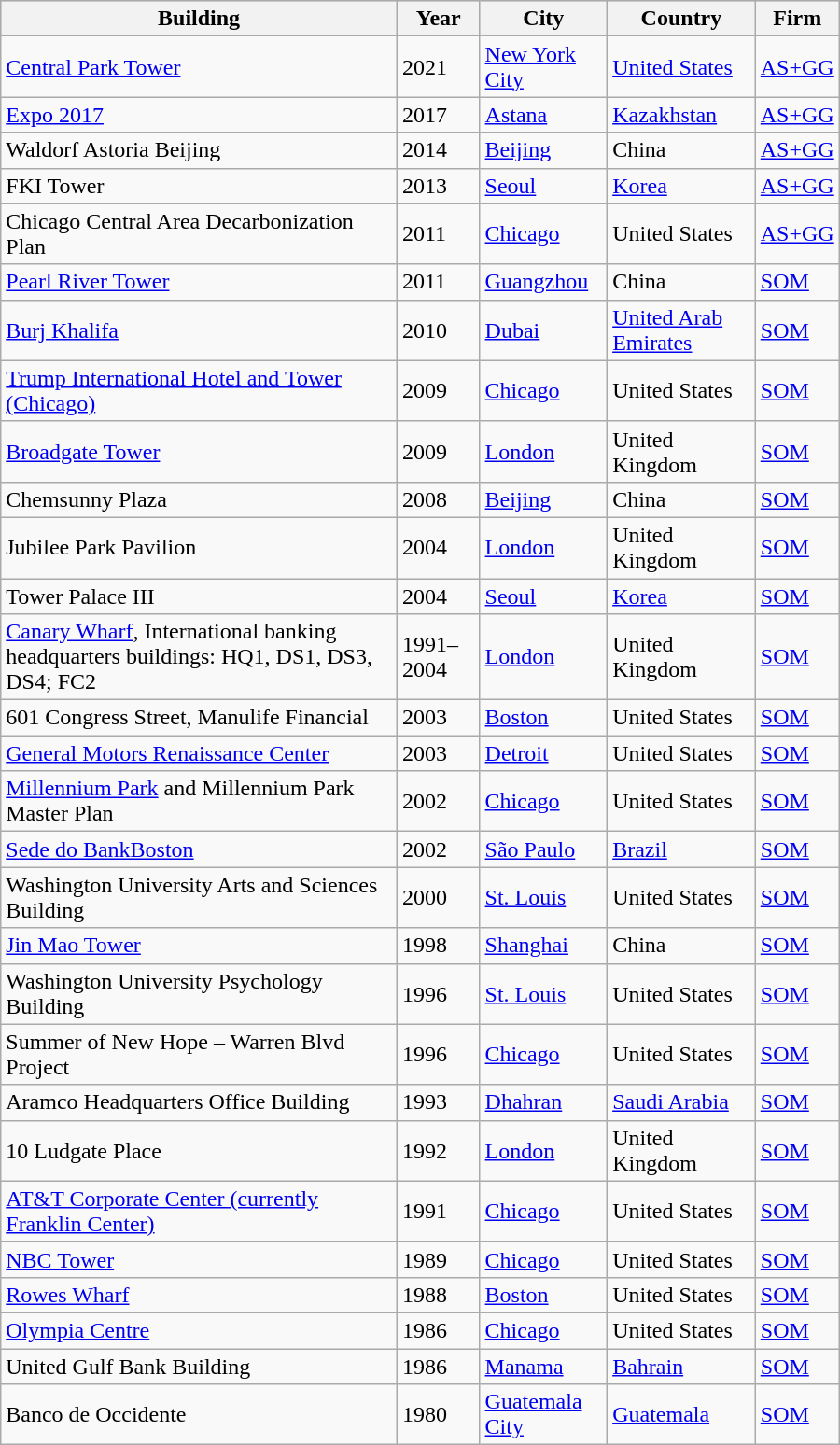<table class="wikitable sortable" style="width:600px" border="1">
<tr bgcolor="#CCCCCC">
<th>Building</th>
<th>Year</th>
<th>City</th>
<th>Country</th>
<th>Firm</th>
</tr>
<tr>
<td><a href='#'>Central Park Tower</a></td>
<td>2021</td>
<td><a href='#'>New York City</a></td>
<td><a href='#'>United States</a></td>
<td><a href='#'>AS+GG</a></td>
</tr>
<tr>
<td><a href='#'>Expo 2017</a></td>
<td>2017</td>
<td><a href='#'>Astana</a></td>
<td><a href='#'>Kazakhstan</a></td>
<td><a href='#'>AS+GG</a></td>
</tr>
<tr>
<td>Waldorf Astoria Beijing</td>
<td>2014</td>
<td><a href='#'>Beijing</a></td>
<td>China</td>
<td><a href='#'>AS+GG</a></td>
</tr>
<tr>
<td>FKI Tower</td>
<td>2013</td>
<td><a href='#'>Seoul</a></td>
<td><a href='#'>Korea</a></td>
<td><a href='#'>AS+GG</a></td>
</tr>
<tr>
<td>Chicago Central Area Decarbonization Plan</td>
<td>2011</td>
<td><a href='#'>Chicago</a></td>
<td>United States</td>
<td><a href='#'>AS+GG</a></td>
</tr>
<tr>
<td><a href='#'>Pearl River Tower</a></td>
<td>2011</td>
<td><a href='#'>Guangzhou</a></td>
<td>China</td>
<td><a href='#'>SOM</a></td>
</tr>
<tr>
<td><a href='#'>Burj Khalifa</a></td>
<td>2010</td>
<td><a href='#'>Dubai</a></td>
<td><a href='#'>United Arab Emirates</a></td>
<td><a href='#'>SOM</a></td>
</tr>
<tr>
<td><a href='#'>Trump International Hotel and Tower (Chicago)</a></td>
<td>2009</td>
<td><a href='#'>Chicago</a></td>
<td>United States</td>
<td><a href='#'>SOM</a></td>
</tr>
<tr>
<td><a href='#'>Broadgate Tower</a></td>
<td>2009</td>
<td><a href='#'>London</a></td>
<td>United Kingdom</td>
<td><a href='#'>SOM</a></td>
</tr>
<tr>
<td>Chemsunny Plaza</td>
<td>2008</td>
<td><a href='#'>Beijing</a></td>
<td>China</td>
<td><a href='#'>SOM</a></td>
</tr>
<tr>
<td>Jubilee Park Pavilion</td>
<td>2004</td>
<td><a href='#'>London</a></td>
<td>United Kingdom</td>
<td><a href='#'>SOM</a></td>
</tr>
<tr>
<td>Tower Palace III</td>
<td>2004</td>
<td><a href='#'>Seoul</a></td>
<td><a href='#'>Korea</a></td>
<td><a href='#'>SOM</a></td>
</tr>
<tr>
<td><a href='#'>Canary Wharf</a>, International banking headquarters buildings: HQ1, DS1, DS3, DS4; FC2</td>
<td>1991–2004</td>
<td><a href='#'>London</a></td>
<td>United Kingdom</td>
<td><a href='#'>SOM</a></td>
</tr>
<tr>
<td>601 Congress Street, Manulife Financial</td>
<td>2003</td>
<td><a href='#'>Boston</a></td>
<td>United States</td>
<td><a href='#'>SOM</a></td>
</tr>
<tr>
<td><a href='#'>General Motors Renaissance Center</a></td>
<td>2003</td>
<td><a href='#'>Detroit</a></td>
<td>United States</td>
<td><a href='#'>SOM</a></td>
</tr>
<tr>
<td><a href='#'>Millennium Park</a> and Millennium Park Master Plan</td>
<td>2002</td>
<td><a href='#'>Chicago</a></td>
<td>United States</td>
<td><a href='#'>SOM</a></td>
</tr>
<tr>
<td><a href='#'>Sede do BankBoston</a></td>
<td>2002</td>
<td><a href='#'>São Paulo</a></td>
<td><a href='#'>Brazil</a></td>
<td><a href='#'>SOM</a></td>
</tr>
<tr>
<td>Washington University Arts and Sciences Building</td>
<td>2000</td>
<td><a href='#'>St. Louis</a></td>
<td>United States</td>
<td><a href='#'>SOM</a></td>
</tr>
<tr>
<td><a href='#'>Jin Mao Tower</a></td>
<td>1998</td>
<td><a href='#'>Shanghai</a></td>
<td>China</td>
<td><a href='#'>SOM</a></td>
</tr>
<tr>
<td>Washington University Psychology Building</td>
<td>1996</td>
<td><a href='#'>St. Louis</a></td>
<td>United States</td>
<td><a href='#'>SOM</a></td>
</tr>
<tr>
<td>Summer of New Hope – Warren Blvd Project</td>
<td>1996</td>
<td><a href='#'>Chicago</a></td>
<td>United States</td>
<td><a href='#'>SOM</a></td>
</tr>
<tr>
<td>Aramco Headquarters Office Building</td>
<td>1993</td>
<td><a href='#'>Dhahran</a></td>
<td><a href='#'>Saudi Arabia</a></td>
<td><a href='#'>SOM</a></td>
</tr>
<tr>
<td>10 Ludgate Place</td>
<td>1992</td>
<td><a href='#'>London</a></td>
<td>United Kingdom</td>
<td><a href='#'>SOM</a></td>
</tr>
<tr>
<td><a href='#'>AT&T Corporate Center (currently Franklin Center)</a></td>
<td>1991</td>
<td><a href='#'>Chicago</a></td>
<td>United States</td>
<td><a href='#'>SOM</a></td>
</tr>
<tr>
<td><a href='#'>NBC Tower</a></td>
<td>1989</td>
<td><a href='#'>Chicago</a></td>
<td>United States</td>
<td><a href='#'>SOM</a></td>
</tr>
<tr>
<td><a href='#'>Rowes Wharf</a></td>
<td>1988</td>
<td><a href='#'>Boston</a></td>
<td>United States</td>
<td><a href='#'>SOM</a></td>
</tr>
<tr>
<td><a href='#'>Olympia Centre</a></td>
<td>1986</td>
<td><a href='#'>Chicago</a></td>
<td>United States</td>
<td><a href='#'>SOM</a></td>
</tr>
<tr>
<td>United Gulf Bank Building</td>
<td>1986</td>
<td><a href='#'>Manama</a></td>
<td><a href='#'>Bahrain</a></td>
<td><a href='#'>SOM</a></td>
</tr>
<tr>
<td>Banco de Occidente</td>
<td>1980</td>
<td><a href='#'>Guatemala City</a></td>
<td><a href='#'>Guatemala</a></td>
<td><a href='#'>SOM</a></td>
</tr>
</table>
